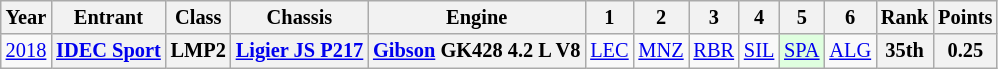<table class="wikitable" style="text-align:center; font-size:85%">
<tr>
<th>Year</th>
<th>Entrant</th>
<th>Class</th>
<th>Chassis</th>
<th>Engine</th>
<th>1</th>
<th>2</th>
<th>3</th>
<th>4</th>
<th>5</th>
<th>6</th>
<th>Rank</th>
<th>Points</th>
</tr>
<tr>
<td><a href='#'>2018</a></td>
<th nowrap><a href='#'>IDEC Sport</a></th>
<th>LMP2</th>
<th nowrap><a href='#'>Ligier JS P217</a></th>
<th nowrap><a href='#'>Gibson</a> GK428 4.2 L V8</th>
<td><a href='#'>LEC</a></td>
<td><a href='#'>MNZ</a></td>
<td><a href='#'>RBR</a></td>
<td><a href='#'>SIL</a></td>
<td style="background:#DFFFDF;"><a href='#'>SPA</a><br></td>
<td><a href='#'>ALG</a></td>
<th>35th</th>
<th>0.25</th>
</tr>
</table>
